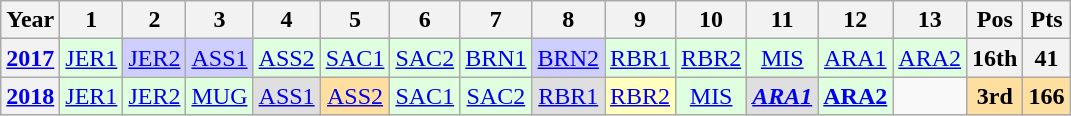<table class="wikitable" style="text-align:center">
<tr>
<th>Year</th>
<th>1</th>
<th>2</th>
<th>3</th>
<th>4</th>
<th>5</th>
<th>6</th>
<th>7</th>
<th>8</th>
<th>9</th>
<th>10</th>
<th>11</th>
<th>12</th>
<th>13</th>
<th>Pos</th>
<th>Pts</th>
</tr>
<tr>
<th><a href='#'>2017</a></th>
<td style="background:#dfffdf;"><a href='#'>JER1</a><br></td>
<td style="background:#cfcfff;"><a href='#'>JER2</a><br></td>
<td style="background:#cfcfff;"><a href='#'>ASS1</a><br></td>
<td style="background:#dfffdf;"><a href='#'>ASS2</a><br></td>
<td style="background:#dfffdf;"><a href='#'>SAC1</a><br></td>
<td style="background:#dfffdf;"><a href='#'>SAC2</a><br></td>
<td style="background:#dfffdf;"><a href='#'>BRN1</a><br></td>
<td style="background:#cfcfff;"><a href='#'>BRN2</a><br></td>
<td style="background:#dfffdf;"><a href='#'>RBR1</a><br></td>
<td style="background:#dfffdf;"><a href='#'>RBR2</a><br></td>
<td style="background:#dfffdf;"><a href='#'>MIS</a><br></td>
<td style="background:#dfffdf;"><a href='#'>ARA1</a><br></td>
<td style="background:#dfffdf;"><a href='#'>ARA2</a><br></td>
<th>16th</th>
<th>41</th>
</tr>
<tr>
<th><a href='#'>2018</a></th>
<td style="background:#dfffdf;"><a href='#'>JER1</a><br></td>
<td style="background:#dfffdf;"><a href='#'>JER2</a><br></td>
<td style="background:#dfffdf;"><a href='#'>MUG</a><br></td>
<td style="background:#dfdfdf;"><a href='#'>ASS1</a><br></td>
<td style="background:#ffdf9f;"><a href='#'>ASS2</a><br></td>
<td style="background:#dfffdf;"><a href='#'>SAC1</a><br></td>
<td style="background:#dfffdf;"><a href='#'>SAC2</a><br></td>
<td style="background:#dfdfdf;"><a href='#'>RBR1</a><br></td>
<td style="background:#ffffbf;"><a href='#'>RBR2</a><br></td>
<td style="background:#dfffdf;"><a href='#'>MIS</a><br></td>
<td style="background:#dfdfdf;"><strong><em><a href='#'>ARA1</a></em></strong><br></td>
<td style="background:#dfffdf;"><strong><a href='#'>ARA2</a></strong><br></td>
<td></td>
<th style="background:#ffdf9f;">3rd</th>
<th style="background:#ffdf9f;">166</th>
</tr>
</table>
